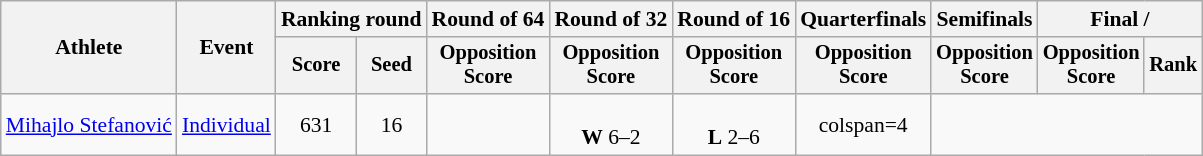<table class="wikitable" style="font-size:90%">
<tr>
<th rowspan=2>Athlete</th>
<th rowspan=2>Event</th>
<th colspan=2>Ranking round</th>
<th>Round of 64</th>
<th>Round of 32</th>
<th>Round of 16</th>
<th>Quarterfinals</th>
<th>Semifinals</th>
<th colspan=2>Final / </th>
</tr>
<tr style="font-size:95%">
<th>Score</th>
<th>Seed</th>
<th>Opposition<br>Score</th>
<th>Opposition<br>Score</th>
<th>Opposition<br>Score</th>
<th>Opposition<br>Score</th>
<th>Opposition<br>Score</th>
<th>Opposition<br>Score</th>
<th>Rank</th>
</tr>
<tr align=center>
<td align=left><a href='#'>Mihajlo Stefanović</a></td>
<td align=left><a href='#'>Individual</a></td>
<td>631</td>
<td>16</td>
<td></td>
<td><br><strong>W</strong> 6–2</td>
<td><br><strong>L</strong> 2–6</td>
<td>colspan=4 </td>
</tr>
</table>
